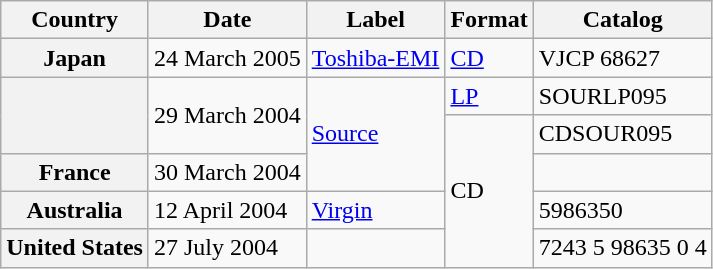<table class="wikitable plainrowheaders">
<tr>
<th>Country</th>
<th>Date</th>
<th>Label</th>
<th>Format</th>
<th>Catalog</th>
</tr>
<tr>
<th scope="row">Japan</th>
<td>24 March 2005</td>
<td><a href='#'>Toshiba-EMI</a></td>
<td><a href='#'>CD</a></td>
<td>VJCP 68627</td>
</tr>
<tr>
<th scope="row" rowspan="2"></th>
<td rowspan="2">29 March 2004</td>
<td rowspan="3"><a href='#'>Source</a></td>
<td><a href='#'>LP</a></td>
<td>SOURLP095</td>
</tr>
<tr>
<td rowspan="4">CD</td>
<td>CDSOUR095</td>
</tr>
<tr>
<th scope="row">France</th>
<td>30 March 2004</td>
<td></td>
</tr>
<tr>
<th scope="row">Australia</th>
<td>12 April 2004</td>
<td><a href='#'>Virgin</a></td>
<td>5986350</td>
</tr>
<tr>
<th scope="row">United States</th>
<td>27 July 2004</td>
<td></td>
<td>7243 5 98635 0 4</td>
</tr>
</table>
